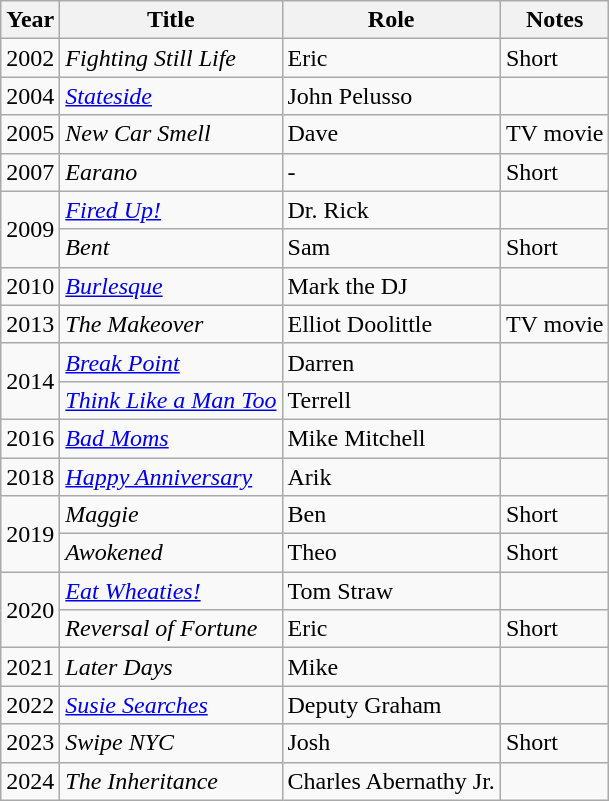<table class="wikitable sortable">
<tr>
<th>Year</th>
<th>Title</th>
<th>Role</th>
<th class="unsortable">Notes</th>
</tr>
<tr>
<td>2002</td>
<td><em>Fighting Still Life</em></td>
<td>Eric</td>
<td>Short</td>
</tr>
<tr>
<td>2004</td>
<td><em><a href='#'>Stateside</a></em></td>
<td>John Pelusso</td>
<td></td>
</tr>
<tr>
<td>2005</td>
<td><em>New Car Smell</em></td>
<td>Dave</td>
<td>TV movie</td>
</tr>
<tr>
<td>2007</td>
<td><em>Earano</em></td>
<td>-</td>
<td>Short</td>
</tr>
<tr>
<td rowspan=2>2009</td>
<td><em><a href='#'>Fired Up!</a></em></td>
<td>Dr. Rick</td>
<td></td>
</tr>
<tr>
<td><em>Bent</em></td>
<td>Sam</td>
<td>Short</td>
</tr>
<tr>
<td>2010</td>
<td><em><a href='#'>Burlesque</a></em></td>
<td>Mark the DJ</td>
<td></td>
</tr>
<tr>
<td>2013</td>
<td><em>The Makeover</em></td>
<td>Elliot Doolittle</td>
<td>TV movie</td>
</tr>
<tr>
<td rowspan=2>2014</td>
<td><em><a href='#'>Break Point</a></em></td>
<td>Darren</td>
<td></td>
</tr>
<tr>
<td><em><a href='#'>Think Like a Man Too</a></em></td>
<td>Terrell</td>
<td></td>
</tr>
<tr>
<td>2016</td>
<td><em><a href='#'>Bad Moms</a></em></td>
<td>Mike Mitchell</td>
<td></td>
</tr>
<tr>
<td>2018</td>
<td><em><a href='#'>Happy Anniversary</a></em></td>
<td>Arik</td>
<td></td>
</tr>
<tr>
<td rowspan=2>2019</td>
<td><em>Maggie</em></td>
<td>Ben</td>
<td>Short</td>
</tr>
<tr>
<td><em>Awokened</em></td>
<td>Theo</td>
<td>Short</td>
</tr>
<tr>
<td rowspan=2>2020</td>
<td><em><a href='#'>Eat Wheaties!</a></em></td>
<td>Tom Straw</td>
<td></td>
</tr>
<tr>
<td><em>Reversal of Fortune</em></td>
<td>Eric</td>
<td>Short</td>
</tr>
<tr>
<td>2021</td>
<td><em>Later Days</em></td>
<td>Mike</td>
<td></td>
</tr>
<tr>
<td>2022</td>
<td><em><a href='#'>Susie Searches</a></em></td>
<td>Deputy Graham</td>
<td></td>
</tr>
<tr>
<td>2023</td>
<td><em>Swipe NYC</em></td>
<td>Josh</td>
<td>Short</td>
</tr>
<tr>
<td>2024</td>
<td><em>The Inheritance</em></td>
<td>Charles Abernathy Jr.</td>
<td></td>
</tr>
</table>
